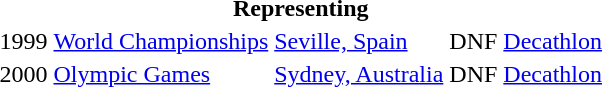<table>
<tr>
<th colspan="5">Representing </th>
</tr>
<tr>
<td>1999</td>
<td><a href='#'>World Championships</a></td>
<td><a href='#'>Seville, Spain</a></td>
<td>DNF</td>
<td><a href='#'>Decathlon</a></td>
</tr>
<tr>
<td>2000</td>
<td><a href='#'>Olympic Games</a></td>
<td><a href='#'>Sydney, Australia</a></td>
<td>DNF</td>
<td><a href='#'>Decathlon</a></td>
</tr>
</table>
